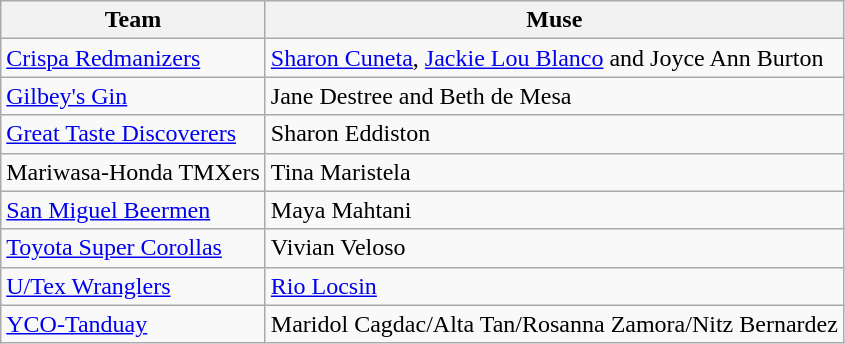<table class="wikitable sortable sortable">
<tr>
<th style= width="45%">Team</th>
<th style= width="55%">Muse</th>
</tr>
<tr>
<td><a href='#'>Crispa Redmanizers</a></td>
<td><a href='#'>Sharon Cuneta</a>, <a href='#'>Jackie Lou Blanco</a> and Joyce Ann Burton</td>
</tr>
<tr>
<td><a href='#'>Gilbey's Gin</a></td>
<td>Jane Destree and Beth de Mesa</td>
</tr>
<tr>
<td><a href='#'>Great Taste Discoverers</a></td>
<td>Sharon Eddiston</td>
</tr>
<tr>
<td>Mariwasa-Honda TMXers</td>
<td>Tina Maristela</td>
</tr>
<tr>
<td><a href='#'>San Miguel Beermen</a></td>
<td>Maya Mahtani</td>
</tr>
<tr>
<td><a href='#'>Toyota Super Corollas</a></td>
<td>Vivian Veloso</td>
</tr>
<tr>
<td><a href='#'>U/Tex Wranglers</a></td>
<td><a href='#'>Rio Locsin</a></td>
</tr>
<tr>
<td><a href='#'>YCO-Tanduay</a></td>
<td>Maridol Cagdac/Alta Tan/Rosanna Zamora/Nitz Bernardez</td>
</tr>
</table>
